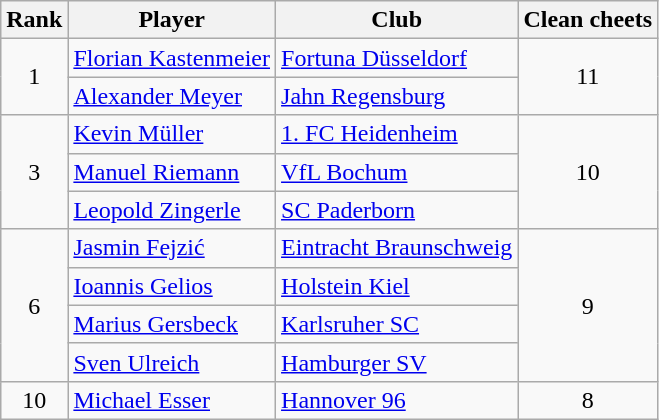<table class="wikitable sortable" style="text-align:center">
<tr>
<th>Rank</th>
<th>Player</th>
<th>Club</th>
<th>Clean cheets</th>
</tr>
<tr>
<td rowspan=2>1</td>
<td align="left"> <a href='#'>Florian Kastenmeier</a></td>
<td align="left"><a href='#'>Fortuna Düsseldorf</a></td>
<td rowspan=2>11</td>
</tr>
<tr>
<td align="left"> <a href='#'>Alexander Meyer</a></td>
<td align="left"><a href='#'>Jahn Regensburg</a></td>
</tr>
<tr>
<td rowspan=3>3</td>
<td align="left"> <a href='#'>Kevin Müller</a></td>
<td align="left"><a href='#'>1. FC Heidenheim</a></td>
<td rowspan=3>10</td>
</tr>
<tr>
<td align="left"> <a href='#'>Manuel Riemann</a></td>
<td align="left"><a href='#'>VfL Bochum</a></td>
</tr>
<tr>
<td align="left"> <a href='#'>Leopold Zingerle</a></td>
<td align="left"><a href='#'>SC Paderborn</a></td>
</tr>
<tr>
<td rowspan=4>6</td>
<td align="left"> <a href='#'>Jasmin Fejzić</a></td>
<td align="left"><a href='#'>Eintracht Braunschweig</a></td>
<td rowspan=4>9</td>
</tr>
<tr>
<td align="left"> <a href='#'>Ioannis Gelios</a></td>
<td align="left"><a href='#'>Holstein Kiel</a></td>
</tr>
<tr>
<td align="left"> <a href='#'>Marius Gersbeck</a></td>
<td align="left"><a href='#'>Karlsruher SC</a></td>
</tr>
<tr>
<td align="left"> <a href='#'>Sven Ulreich</a></td>
<td align="left"><a href='#'>Hamburger SV</a></td>
</tr>
<tr>
<td>10</td>
<td align="left"> <a href='#'>Michael Esser</a></td>
<td align="left"><a href='#'>Hannover 96</a></td>
<td>8</td>
</tr>
</table>
